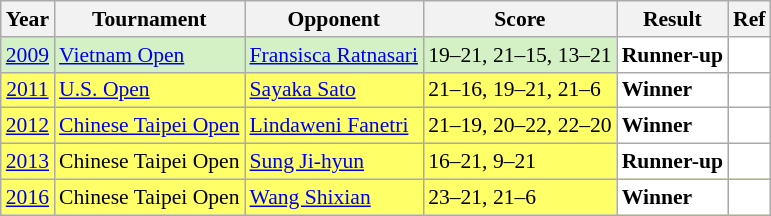<table class="sortable wikitable" style="font-size: 90%">
<tr>
<th>Year</th>
<th>Tournament</th>
<th>Opponent</th>
<th>Score</th>
<th>Result</th>
<th>Ref</th>
</tr>
<tr style="background:#D4F1C5">
<td align="center"><a href='#'>2009</a></td>
<td align="left"><a href='#'>Vietnam Open</a></td>
<td align="left"> <a href='#'>Fransisca Ratnasari</a></td>
<td align="left">19–21, 21–15, 13–21</td>
<td style="text-align:left; background:white"> <strong>Runner-up</strong></td>
<td style="text-align:center; background:white"></td>
</tr>
<tr style="background:#FFFF67">
<td align="center"><a href='#'>2011</a></td>
<td align="left"><a href='#'>U.S. Open</a></td>
<td align="left"> <a href='#'>Sayaka Sato</a></td>
<td align="left">21–16, 19–21, 21–6</td>
<td style="text-align:left; background:white"> <strong>Winner</strong></td>
<td style="text-align:center; background:white"></td>
</tr>
<tr style="background:#FFFF67">
<td align="center"><a href='#'>2012</a></td>
<td align="left"><a href='#'>Chinese Taipei Open</a></td>
<td align="left"> <a href='#'>Lindaweni Fanetri</a></td>
<td align="left">21–19, 20–22, 22–20</td>
<td style="text-align:left; background:white"> <strong>Winner</strong></td>
<td style="text-align:center; background:white"></td>
</tr>
<tr style="background:#FFFF67">
<td align="center"><a href='#'>2013</a></td>
<td align="left">Chinese Taipei Open</td>
<td align="left"> <a href='#'>Sung Ji-hyun</a></td>
<td align="left">16–21, 9–21</td>
<td style="text-align:left; background:white"> <strong>Runner-up</strong></td>
<td style="text-align:center; background:white"></td>
</tr>
<tr style="background:#FFFF67">
<td align="center"><a href='#'>2016</a></td>
<td align="left">Chinese Taipei Open</td>
<td align="left"> <a href='#'>Wang Shixian</a></td>
<td align="left">23–21, 21–6</td>
<td style="text-align:left; background:white"> <strong>Winner</strong></td>
<td style="text-align:center; background:white"></td>
</tr>
</table>
